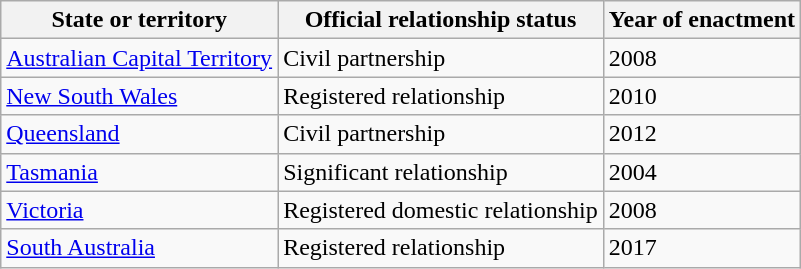<table class=wikitable>
<tr>
<th>State or territory</th>
<th>Official relationship status</th>
<th>Year of enactment</th>
</tr>
<tr>
<td><a href='#'>Australian Capital Territory</a></td>
<td> Civil partnership</td>
<td>2008</td>
</tr>
<tr>
<td><a href='#'>New South Wales</a></td>
<td> Registered relationship</td>
<td>2010</td>
</tr>
<tr>
<td><a href='#'>Queensland</a></td>
<td> Civil partnership</td>
<td>2012</td>
</tr>
<tr>
<td><a href='#'>Tasmania</a></td>
<td> Significant relationship</td>
<td>2004</td>
</tr>
<tr>
<td><a href='#'>Victoria</a></td>
<td> Registered domestic relationship</td>
<td>2008</td>
</tr>
<tr>
<td><a href='#'>South Australia</a></td>
<td> Registered relationship</td>
<td>2017</td>
</tr>
</table>
